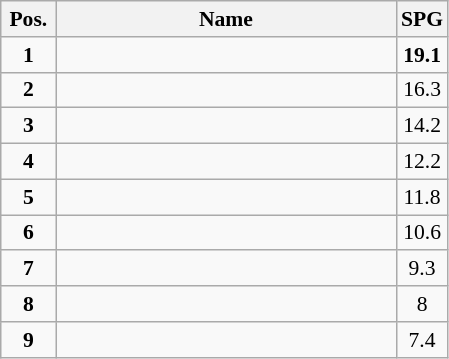<table class="wikitable" style="text-align:center; font-size:90%;">
<tr>
<th width=30px>Pos.</th>
<th width=220px>Name</th>
<th width=20px>SPG</th>
</tr>
<tr>
<td><strong>1</strong></td>
<td align=left><strong></strong></td>
<td><strong>19.1</strong></td>
</tr>
<tr>
<td><strong>2</strong></td>
<td align=left></td>
<td>16.3</td>
</tr>
<tr>
<td><strong>3</strong></td>
<td align=left></td>
<td>14.2</td>
</tr>
<tr>
<td><strong>4</strong></td>
<td align=left></td>
<td>12.2</td>
</tr>
<tr>
<td><strong>5</strong></td>
<td align=left></td>
<td>11.8</td>
</tr>
<tr>
<td><strong>6</strong></td>
<td align=left></td>
<td>10.6</td>
</tr>
<tr>
<td><strong>7</strong></td>
<td align=left></td>
<td>9.3</td>
</tr>
<tr>
<td><strong>8</strong></td>
<td align=left></td>
<td>8</td>
</tr>
<tr>
<td><strong>9</strong></td>
<td align=left></td>
<td>7.4</td>
</tr>
</table>
